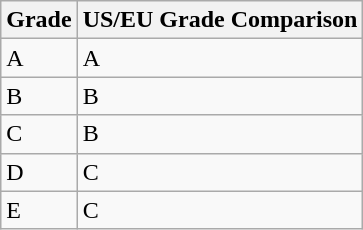<table class="wikitable">
<tr>
<th>Grade</th>
<th>US/EU Grade Comparison</th>
</tr>
<tr>
<td>A</td>
<td>A</td>
</tr>
<tr>
<td>B</td>
<td>B</td>
</tr>
<tr>
<td>C</td>
<td>B</td>
</tr>
<tr>
<td>D</td>
<td>C</td>
</tr>
<tr>
<td>E</td>
<td>C</td>
</tr>
</table>
